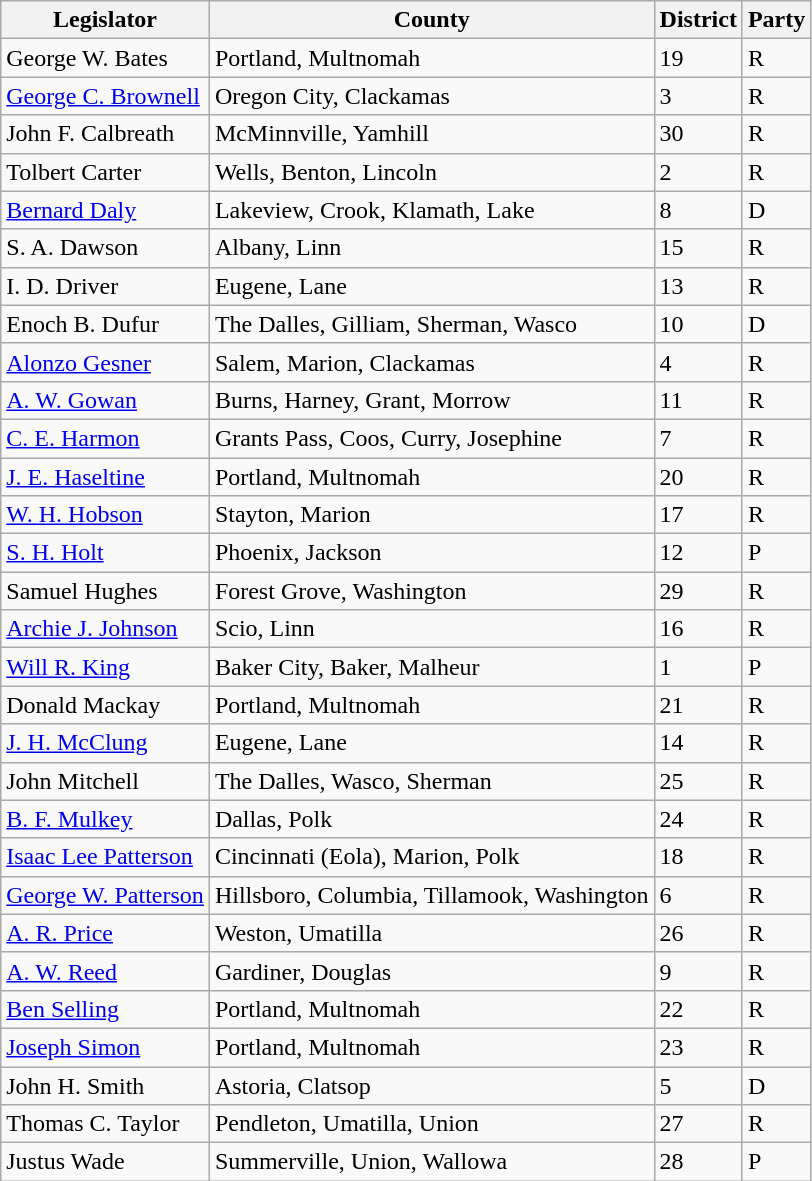<table class="wikitable sortable">
<tr>
<th>Legislator</th>
<th>County</th>
<th>District</th>
<th>Party</th>
</tr>
<tr>
<td>George W. Bates</td>
<td>Portland, Multnomah</td>
<td>19</td>
<td>R</td>
</tr>
<tr>
<td><a href='#'>George C. Brownell</a></td>
<td>Oregon City, Clackamas</td>
<td>3</td>
<td>R</td>
</tr>
<tr>
<td>John F. Calbreath</td>
<td>McMinnville, Yamhill</td>
<td>30</td>
<td>R</td>
</tr>
<tr>
<td>Tolbert Carter</td>
<td>Wells, Benton, Lincoln</td>
<td>2</td>
<td>R</td>
</tr>
<tr>
<td><a href='#'>Bernard Daly</a></td>
<td>Lakeview, Crook, Klamath, Lake</td>
<td>8</td>
<td>D</td>
</tr>
<tr>
<td>S. A. Dawson</td>
<td>Albany, Linn</td>
<td>15</td>
<td>R</td>
</tr>
<tr>
<td>I. D. Driver</td>
<td>Eugene, Lane</td>
<td>13</td>
<td>R</td>
</tr>
<tr>
<td>Enoch B. Dufur</td>
<td>The Dalles, Gilliam, Sherman, Wasco</td>
<td>10</td>
<td>D</td>
</tr>
<tr>
<td><a href='#'>Alonzo Gesner</a></td>
<td>Salem, Marion, Clackamas</td>
<td>4</td>
<td>R</td>
</tr>
<tr>
<td><a href='#'>A. W. Gowan</a></td>
<td>Burns, Harney, Grant, Morrow</td>
<td>11</td>
<td>R</td>
</tr>
<tr>
<td><a href='#'>C. E. Harmon</a></td>
<td>Grants Pass, Coos, Curry, Josephine</td>
<td>7</td>
<td>R</td>
</tr>
<tr>
<td><a href='#'>J. E. Haseltine</a></td>
<td>Portland, Multnomah</td>
<td>20</td>
<td>R</td>
</tr>
<tr>
<td><a href='#'>W. H. Hobson</a></td>
<td>Stayton, Marion</td>
<td>17</td>
<td>R</td>
</tr>
<tr>
<td><a href='#'>S. H. Holt</a></td>
<td>Phoenix, Jackson</td>
<td>12</td>
<td>P</td>
</tr>
<tr>
<td>Samuel Hughes</td>
<td>Forest Grove, Washington</td>
<td>29</td>
<td>R</td>
</tr>
<tr>
<td><a href='#'>Archie J. Johnson</a></td>
<td>Scio, Linn</td>
<td>16</td>
<td>R</td>
</tr>
<tr>
<td><a href='#'>Will R. King</a></td>
<td>Baker City, Baker, Malheur</td>
<td>1</td>
<td>P</td>
</tr>
<tr>
<td>Donald Mackay</td>
<td>Portland, Multnomah</td>
<td>21</td>
<td>R</td>
</tr>
<tr>
<td><a href='#'>J. H. McClung</a></td>
<td>Eugene, Lane</td>
<td>14</td>
<td>R</td>
</tr>
<tr>
<td>John Mitchell</td>
<td>The Dalles, Wasco, Sherman</td>
<td>25</td>
<td>R</td>
</tr>
<tr>
<td><a href='#'>B. F. Mulkey</a></td>
<td>Dallas, Polk</td>
<td>24</td>
<td>R</td>
</tr>
<tr>
<td><a href='#'>Isaac Lee Patterson</a></td>
<td>Cincinnati (Eola), Marion, Polk</td>
<td>18</td>
<td>R</td>
</tr>
<tr>
<td><a href='#'>George W. Patterson</a></td>
<td>Hillsboro, Columbia, Tillamook, Washington</td>
<td>6</td>
<td>R</td>
</tr>
<tr>
<td><a href='#'>A. R. Price</a></td>
<td>Weston, Umatilla</td>
<td>26</td>
<td>R</td>
</tr>
<tr>
<td><a href='#'>A. W. Reed</a></td>
<td>Gardiner, Douglas</td>
<td>9</td>
<td>R</td>
</tr>
<tr>
<td><a href='#'>Ben Selling</a></td>
<td>Portland, Multnomah</td>
<td>22</td>
<td>R</td>
</tr>
<tr>
<td><a href='#'>Joseph Simon</a></td>
<td>Portland, Multnomah</td>
<td>23</td>
<td>R</td>
</tr>
<tr>
<td>John H. Smith</td>
<td>Astoria, Clatsop</td>
<td>5</td>
<td>D</td>
</tr>
<tr>
<td>Thomas C. Taylor</td>
<td>Pendleton, Umatilla, Union</td>
<td>27</td>
<td>R</td>
</tr>
<tr>
<td>Justus Wade</td>
<td>Summerville, Union, Wallowa</td>
<td>28</td>
<td>P</td>
</tr>
</table>
